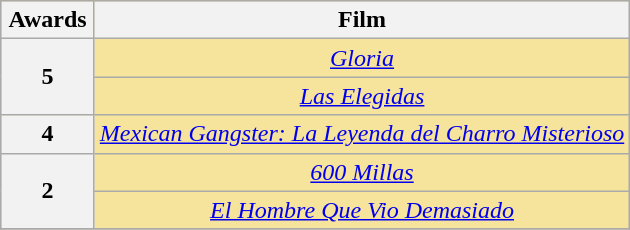<table class="wikitable plainrowheaders" rowspan=2 style="text-align: center; background: #f6e39c">
<tr>
<th scope="col" width="55">Awards</th>
<th scope="col" align="center">Film</th>
</tr>
<tr>
<th scope=row rowspan=2 style="text-align:center">5</th>
<td><em><a href='#'>Gloria</a></em></td>
</tr>
<tr>
<td><em><a href='#'>Las Elegidas</a></em></td>
</tr>
<tr>
<th scope=row rowspan=1 style="text-align:center">4</th>
<td><em><a href='#'>Mexican Gangster: La Leyenda del Charro Misterioso</a></em></td>
</tr>
<tr>
<th scope=row rowspan=2 style="text-align:center">2</th>
<td><em><a href='#'>600 Millas</a></em></td>
</tr>
<tr>
<td><em><a href='#'>El Hombre Que Vio Demasiado</a></em></td>
</tr>
<tr>
</tr>
</table>
